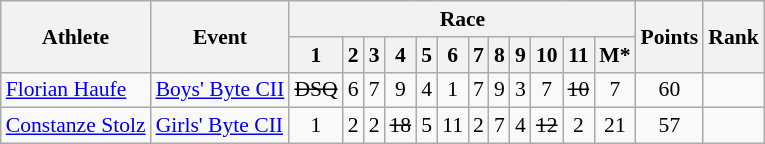<table class="wikitable" border="1" style="font-size:90%">
<tr>
<th rowspan=2>Athlete</th>
<th rowspan=2>Event</th>
<th colspan=12>Race</th>
<th rowspan=2>Points</th>
<th rowspan=2>Rank</th>
</tr>
<tr>
<th>1</th>
<th>2</th>
<th>3</th>
<th>4</th>
<th>5</th>
<th>6</th>
<th>7</th>
<th>8</th>
<th>9</th>
<th>10</th>
<th>11</th>
<th>M*</th>
</tr>
<tr>
<td><a href='#'>Florian Haufe</a></td>
<td><a href='#'>Boys' Byte CII</a></td>
<td align=center><s>DSQ</s></td>
<td align=center>6</td>
<td align=center>7</td>
<td align=center>9</td>
<td align=center>4</td>
<td align=center>1</td>
<td align=center>7</td>
<td align=center>9</td>
<td align=center>3</td>
<td align=center>7</td>
<td align=center><s>10</s></td>
<td align=center>7</td>
<td align=center>60</td>
<td align=center></td>
</tr>
<tr>
<td><a href='#'>Constanze Stolz</a></td>
<td><a href='#'>Girls' Byte CII</a></td>
<td align=center>1</td>
<td align=center>2</td>
<td align=center>2</td>
<td align=center><s>18</s></td>
<td align=center>5</td>
<td align=center>11</td>
<td align=center>2</td>
<td align=center>7</td>
<td align=center>4</td>
<td align=center><s>12</s></td>
<td align=center>2</td>
<td align=center>21</td>
<td align=center>57</td>
<td align=center></td>
</tr>
</table>
